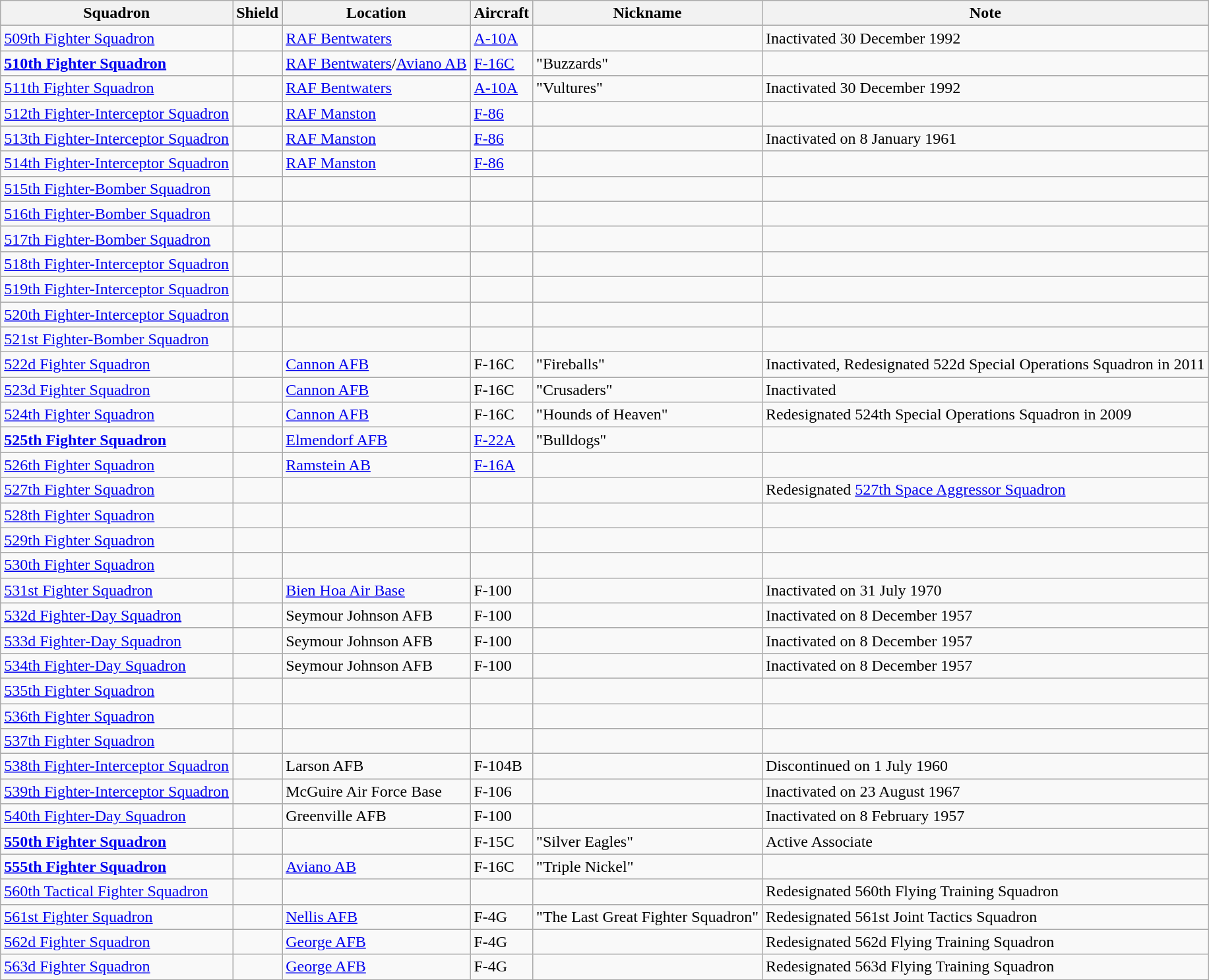<table class="wikitable sortable">
<tr>
<th>Squadron</th>
<th>Shield</th>
<th>Location</th>
<th>Aircraft</th>
<th>Nickname</th>
<th>Note</th>
</tr>
<tr>
<td><a href='#'>509th Fighter Squadron</a></td>
<td></td>
<td><a href='#'>RAF Bentwaters</a></td>
<td><a href='#'>A-10A</a></td>
<td></td>
<td>Inactivated 30 December 1992</td>
</tr>
<tr>
<td><strong><a href='#'>510th Fighter Squadron</a></strong></td>
<td></td>
<td><a href='#'>RAF Bentwaters</a>/<a href='#'>Aviano AB</a></td>
<td><a href='#'>F-16C</a></td>
<td>"Buzzards"</td>
<td></td>
</tr>
<tr>
<td><a href='#'>511th Fighter Squadron</a></td>
<td></td>
<td><a href='#'>RAF Bentwaters</a></td>
<td><a href='#'>A-10A</a></td>
<td>"Vultures"</td>
<td>Inactivated 30 December 1992</td>
</tr>
<tr>
<td><a href='#'>512th Fighter-Interceptor Squadron</a></td>
<td></td>
<td><a href='#'>RAF Manston</a></td>
<td><a href='#'>F-86</a></td>
<td></td>
<td></td>
</tr>
<tr>
<td><a href='#'>513th Fighter-Interceptor Squadron</a></td>
<td></td>
<td><a href='#'>RAF Manston</a></td>
<td><a href='#'>F-86</a></td>
<td></td>
<td>Inactivated on 8 January 1961</td>
</tr>
<tr>
<td><a href='#'>514th Fighter-Interceptor Squadron</a></td>
<td></td>
<td><a href='#'>RAF Manston</a></td>
<td><a href='#'>F-86</a></td>
<td></td>
<td></td>
</tr>
<tr>
<td><a href='#'>515th Fighter-Bomber Squadron</a></td>
<td></td>
<td></td>
<td></td>
<td></td>
<td></td>
</tr>
<tr>
<td><a href='#'>516th Fighter-Bomber Squadron</a></td>
<td></td>
<td></td>
<td></td>
<td></td>
<td></td>
</tr>
<tr>
<td><a href='#'>517th Fighter-Bomber Squadron</a></td>
<td></td>
<td></td>
<td></td>
<td></td>
<td></td>
</tr>
<tr>
<td><a href='#'>518th Fighter-Interceptor Squadron</a></td>
<td></td>
<td></td>
<td></td>
<td></td>
<td></td>
</tr>
<tr>
<td><a href='#'>519th Fighter-Interceptor Squadron</a></td>
<td></td>
<td></td>
<td></td>
<td></td>
<td></td>
</tr>
<tr>
<td><a href='#'>520th Fighter-Interceptor Squadron</a></td>
<td></td>
<td></td>
<td></td>
<td></td>
<td></td>
</tr>
<tr>
<td><a href='#'>521st Fighter-Bomber Squadron</a></td>
<td></td>
<td></td>
<td></td>
<td></td>
<td></td>
</tr>
<tr>
<td><a href='#'>522d Fighter Squadron</a></td>
<td></td>
<td><a href='#'>Cannon AFB</a></td>
<td>F-16C</td>
<td>"Fireballs"</td>
<td>Inactivated, Redesignated 522d Special Operations Squadron in 2011</td>
</tr>
<tr>
<td><a href='#'>523d Fighter Squadron</a></td>
<td></td>
<td><a href='#'>Cannon AFB</a></td>
<td>F-16C</td>
<td>"Crusaders"</td>
<td>Inactivated</td>
</tr>
<tr>
<td><a href='#'>524th Fighter Squadron</a></td>
<td></td>
<td><a href='#'>Cannon AFB</a></td>
<td>F-16C</td>
<td>"Hounds of Heaven"</td>
<td>Redesignated 524th Special Operations Squadron in 2009</td>
</tr>
<tr>
<td><strong><a href='#'>525th Fighter Squadron</a></strong></td>
<td></td>
<td><a href='#'>Elmendorf AFB</a></td>
<td><a href='#'>F-22A</a></td>
<td>"Bulldogs"</td>
<td></td>
</tr>
<tr>
<td><a href='#'>526th Fighter Squadron</a></td>
<td></td>
<td><a href='#'>Ramstein AB</a></td>
<td><a href='#'>F-16A</a></td>
<td></td>
<td></td>
</tr>
<tr>
<td><a href='#'>527th Fighter Squadron</a></td>
<td></td>
<td></td>
<td></td>
<td></td>
<td>Redesignated <a href='#'>527th Space Aggressor Squadron</a></td>
</tr>
<tr>
<td><a href='#'>528th Fighter Squadron</a></td>
<td></td>
<td></td>
<td></td>
<td></td>
<td></td>
</tr>
<tr>
<td><a href='#'>529th Fighter Squadron</a></td>
<td></td>
<td></td>
<td></td>
<td></td>
<td></td>
</tr>
<tr>
<td><a href='#'>530th Fighter Squadron</a></td>
<td></td>
<td></td>
<td></td>
<td></td>
<td></td>
</tr>
<tr>
<td><a href='#'>531st Fighter Squadron</a></td>
<td></td>
<td><a href='#'>Bien Hoa Air Base</a></td>
<td>F-100</td>
<td></td>
<td>Inactivated on 31 July 1970</td>
</tr>
<tr>
<td><a href='#'>532d Fighter-Day Squadron</a></td>
<td></td>
<td>Seymour Johnson AFB</td>
<td>F-100</td>
<td></td>
<td>Inactivated on 8 December 1957</td>
</tr>
<tr>
<td><a href='#'>533d Fighter-Day Squadron</a></td>
<td></td>
<td>Seymour Johnson AFB</td>
<td>F-100</td>
<td></td>
<td>Inactivated on 8 December 1957</td>
</tr>
<tr>
<td><a href='#'>534th Fighter-Day Squadron</a></td>
<td></td>
<td>Seymour Johnson AFB</td>
<td>F-100</td>
<td></td>
<td>Inactivated on 8 December 1957</td>
</tr>
<tr>
<td><a href='#'>535th Fighter Squadron</a></td>
<td></td>
<td></td>
<td></td>
<td></td>
<td></td>
</tr>
<tr>
<td><a href='#'>536th Fighter Squadron</a></td>
<td></td>
<td></td>
<td></td>
<td></td>
<td></td>
</tr>
<tr>
<td><a href='#'>537th Fighter Squadron</a></td>
<td></td>
<td></td>
<td></td>
<td></td>
<td></td>
</tr>
<tr>
<td><a href='#'>538th Fighter-Interceptor Squadron</a></td>
<td></td>
<td>Larson AFB</td>
<td>F-104B</td>
<td></td>
<td>Discontinued on 1 July 1960</td>
</tr>
<tr>
<td><a href='#'>539th Fighter-Interceptor Squadron</a></td>
<td></td>
<td>McGuire Air Force Base</td>
<td>F-106</td>
<td></td>
<td>Inactivated on 23 August 1967</td>
</tr>
<tr>
<td><a href='#'>540th Fighter-Day Squadron</a></td>
<td></td>
<td>Greenville AFB</td>
<td>F-100</td>
<td></td>
<td>Inactivated on 8 February 1957</td>
</tr>
<tr>
<td><strong><a href='#'>550th Fighter Squadron</a></strong></td>
<td></td>
<td></td>
<td>F-15C</td>
<td>"Silver Eagles"</td>
<td>Active Associate</td>
</tr>
<tr>
<td><strong><a href='#'>555th Fighter Squadron</a></strong></td>
<td></td>
<td><a href='#'>Aviano AB</a></td>
<td>F-16C</td>
<td>"Triple Nickel"</td>
<td></td>
</tr>
<tr>
<td><a href='#'>560th Tactical Fighter Squadron</a></td>
<td></td>
<td></td>
<td></td>
<td></td>
<td>Redesignated 560th Flying Training Squadron</td>
</tr>
<tr>
<td><a href='#'>561st Fighter Squadron</a></td>
<td></td>
<td><a href='#'>Nellis AFB</a></td>
<td>F-4G</td>
<td>"The Last Great Fighter Squadron"</td>
<td>Redesignated 561st Joint Tactics Squadron</td>
</tr>
<tr>
<td><a href='#'>562d Fighter Squadron</a></td>
<td></td>
<td><a href='#'>George AFB</a></td>
<td>F-4G</td>
<td></td>
<td>Redesignated 562d Flying Training Squadron</td>
</tr>
<tr>
<td><a href='#'>563d Fighter Squadron</a></td>
<td></td>
<td><a href='#'>George AFB</a></td>
<td>F-4G</td>
<td></td>
<td>Redesignated 563d Flying Training Squadron</td>
</tr>
<tr>
</tr>
</table>
